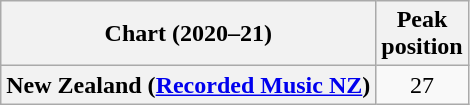<table class="wikitable plainrowheaders" style="text-align:center">
<tr>
<th scope="col">Chart (2020–21)</th>
<th scope="col">Peak<br>position</th>
</tr>
<tr>
<th scope="row">New Zealand (<a href='#'>Recorded Music NZ</a>)</th>
<td>27</td>
</tr>
</table>
